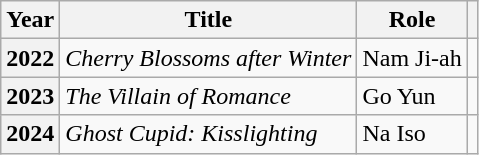<table class="wikitable plainrowheaders">
<tr>
<th scope="col">Year</th>
<th scope="col">Title</th>
<th scope="col">Role</th>
<th scope="col" class="unsortable"></th>
</tr>
<tr>
<th scope="row">2022</th>
<td><em>Cherry Blossoms after Winter</em></td>
<td>Nam Ji-ah</td>
<td style="text-align:center"></td>
</tr>
<tr>
<th scope="row">2023</th>
<td><em>The Villain of Romance</em></td>
<td>Go Yun</td>
<td style="text-align:center"></td>
</tr>
<tr>
<th scope="row">2024</th>
<td><em>Ghost Cupid: Kisslighting</em></td>
<td>Na Iso</td>
<td style="text-align:center"></td>
</tr>
</table>
